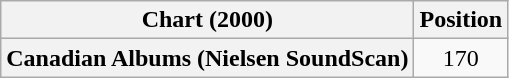<table class="wikitable plainrowheaders" style="text-align:center">
<tr>
<th>Chart (2000)</th>
<th>Position</th>
</tr>
<tr>
<th scope="row">Canadian Albums (Nielsen SoundScan)</th>
<td>170</td>
</tr>
</table>
